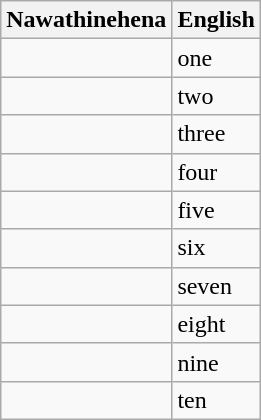<table class="wikitable">
<tr>
<th>Nawathinehena</th>
<th>English</th>
</tr>
<tr>
<td></td>
<td>one</td>
</tr>
<tr>
<td></td>
<td>two</td>
</tr>
<tr>
<td></td>
<td>three</td>
</tr>
<tr>
<td></td>
<td>four</td>
</tr>
<tr>
<td></td>
<td>five</td>
</tr>
<tr>
<td></td>
<td>six</td>
</tr>
<tr>
<td></td>
<td>seven</td>
</tr>
<tr>
<td></td>
<td>eight</td>
</tr>
<tr>
<td></td>
<td>nine</td>
</tr>
<tr>
<td></td>
<td>ten</td>
</tr>
</table>
